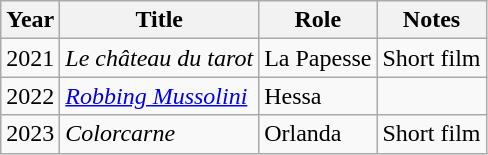<table class="wikitable sortable">
<tr>
<th>Year</th>
<th>Title</th>
<th>Role</th>
<th class="unsortable">Notes</th>
</tr>
<tr>
<td>2021</td>
<td><em>Le château du tarot</em></td>
<td>La Papesse</td>
<td>Short film</td>
</tr>
<tr>
<td>2022</td>
<td><em><a href='#'>Robbing Mussolini</a></em></td>
<td>Hessa</td>
<td></td>
</tr>
<tr>
<td>2023</td>
<td><em>Colorcarne</em></td>
<td>Orlanda</td>
<td>Short film</td>
</tr>
</table>
